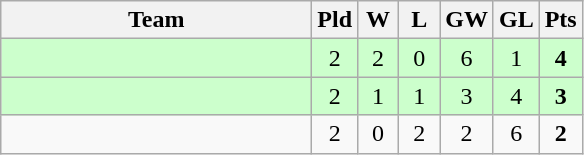<table class="wikitable" style="text-align:center">
<tr>
<th width=200>Team</th>
<th width=20>Pld</th>
<th width=20>W</th>
<th width=20>L</th>
<th width=20>GW</th>
<th width=20>GL</th>
<th width=20>Pts</th>
</tr>
<tr bgcolor="ccffcc">
<td style="text-align:left;"></td>
<td>2</td>
<td>2</td>
<td>0</td>
<td>6</td>
<td>1</td>
<td><strong>4</strong></td>
</tr>
<tr bgcolor="ccffcc">
<td style="text-align:left;"></td>
<td>2</td>
<td>1</td>
<td>1</td>
<td>3</td>
<td>4</td>
<td><strong>3</strong></td>
</tr>
<tr>
<td style="text-align:left;"></td>
<td>2</td>
<td>0</td>
<td>2</td>
<td>2</td>
<td>6</td>
<td><strong>2</strong></td>
</tr>
</table>
